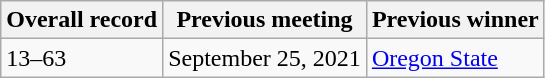<table class="wikitable">
<tr>
<th>Overall record</th>
<th>Previous meeting</th>
<th>Previous winner</th>
</tr>
<tr>
<td>13–63</td>
<td>September 25, 2021</td>
<td><a href='#'>Oregon State</a></td>
</tr>
</table>
